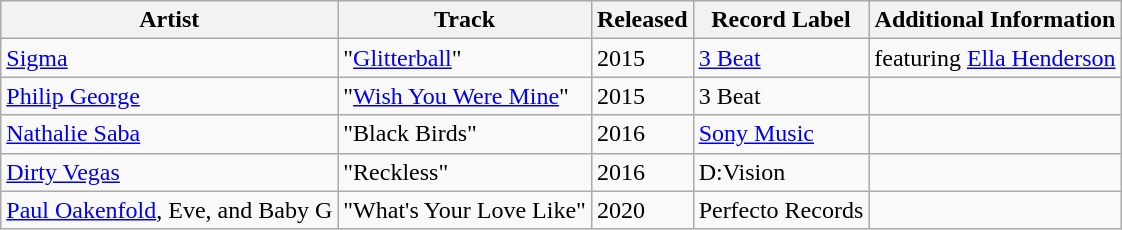<table class="wikitable plainrowheaders">
<tr>
<th>Artist</th>
<th>Track</th>
<th>Released</th>
<th>Record Label</th>
<th>Additional Information</th>
</tr>
<tr>
<td><a href='#'>Sigma</a></td>
<td>"<a href='#'>Glitterball</a>"</td>
<td>2015</td>
<td><a href='#'>3 Beat</a></td>
<td>featuring <a href='#'>Ella Henderson</a></td>
</tr>
<tr>
<td><a href='#'>Philip George</a></td>
<td>"<a href='#'>Wish You Were Mine</a>"</td>
<td>2015</td>
<td>3 Beat</td>
<td></td>
</tr>
<tr>
<td><a href='#'>Nathalie Saba</a></td>
<td>"Black Birds"</td>
<td>2016</td>
<td><a href='#'>Sony Music</a></td>
<td></td>
</tr>
<tr>
<td><a href='#'>Dirty Vegas</a></td>
<td>"Reckless"</td>
<td>2016</td>
<td>D:Vision</td>
</tr>
<tr>
<td><a href='#'>Paul Oakenfold</a>, Eve, and Baby G</td>
<td>"What's Your Love Like"</td>
<td>2020</td>
<td>Perfecto Records</td>
<td></td>
</tr>
</table>
